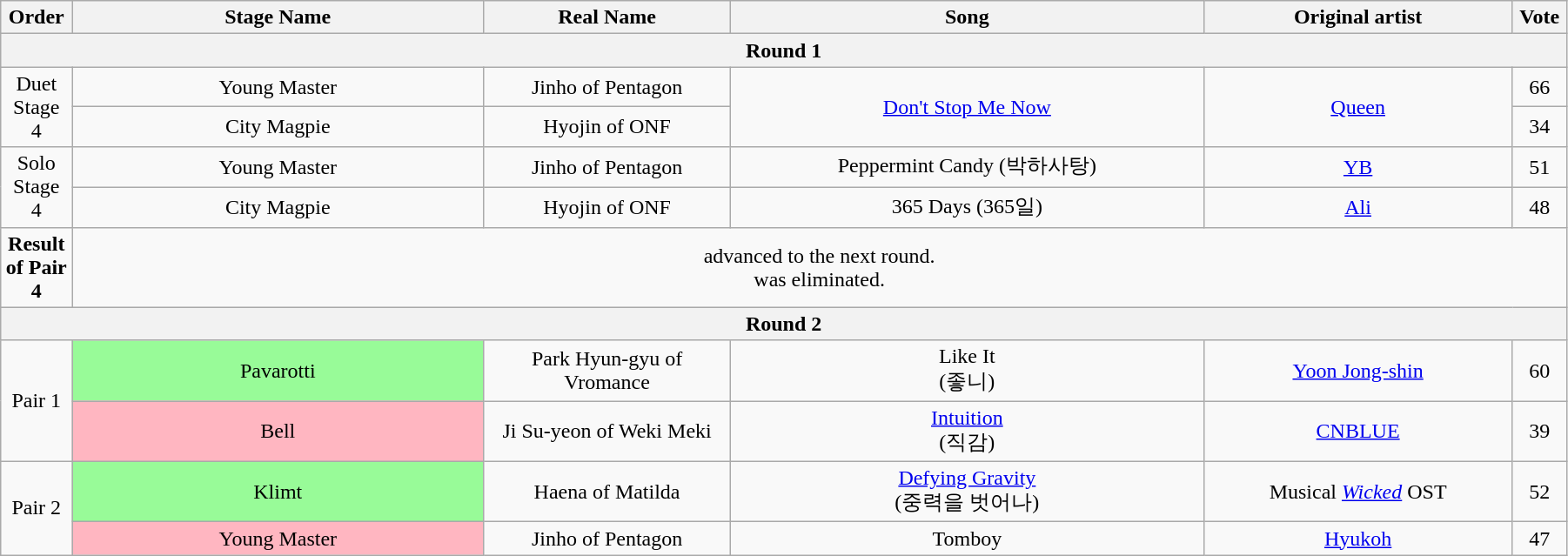<table class="wikitable" style="text-align:center; width:95%;">
<tr>
<th style="width:1%;">Order</th>
<th style="width:20%;">Stage Name</th>
<th style="width:12%;">Real Name</th>
<th style="width:23%;">Song</th>
<th style="width:15%;">Original artist</th>
<th style="width:1%;">Vote</th>
</tr>
<tr>
<th colspan=6>Round 1</th>
</tr>
<tr>
<td rowspan=2>Duet Stage 4</td>
<td>Young Master</td>
<td>Jinho of Pentagon</td>
<td rowspan=2><a href='#'>Don't Stop Me Now</a></td>
<td rowspan=2><a href='#'>Queen</a></td>
<td>66</td>
</tr>
<tr>
<td>City Magpie</td>
<td>Hyojin of ONF</td>
<td>34</td>
</tr>
<tr>
<td rowspan=2>Solo Stage 4</td>
<td>Young Master</td>
<td>Jinho of Pentagon</td>
<td>Peppermint Candy (박하사탕)</td>
<td><a href='#'>YB</a></td>
<td>51</td>
</tr>
<tr>
<td>City Magpie</td>
<td>Hyojin of ONF</td>
<td>365 Days (365일)</td>
<td><a href='#'>Ali</a></td>
<td>48</td>
</tr>
<tr>
<td><strong>Result of Pair 4</strong></td>
<td colspan=5> advanced to the next round.<br> was eliminated.</td>
</tr>
<tr>
<th colspan=6>Round 2</th>
</tr>
<tr>
<td rowspan=2>Pair 1</td>
<td bgcolor="palegreen">Pavarotti</td>
<td>Park Hyun-gyu of Vromance</td>
<td>Like It<br>(좋니)</td>
<td><a href='#'>Yoon Jong-shin</a></td>
<td>60</td>
</tr>
<tr>
<td bgcolor="lightpink">Bell</td>
<td>Ji Su-yeon of Weki Meki</td>
<td><a href='#'>Intuition</a><br>(직감)</td>
<td><a href='#'>CNBLUE</a></td>
<td>39</td>
</tr>
<tr>
<td rowspan=2>Pair 2</td>
<td bgcolor="palegreen">Klimt</td>
<td>Haena of Matilda</td>
<td><a href='#'>Defying Gravity</a> <br>(중력을 벗어나)</td>
<td>Musical <em><a href='#'>Wicked</a></em> OST</td>
<td>52</td>
</tr>
<tr>
<td bgcolor="lightpink">Young Master</td>
<td>Jinho of Pentagon</td>
<td>Tomboy</td>
<td><a href='#'>Hyukoh</a></td>
<td>47</td>
</tr>
</table>
